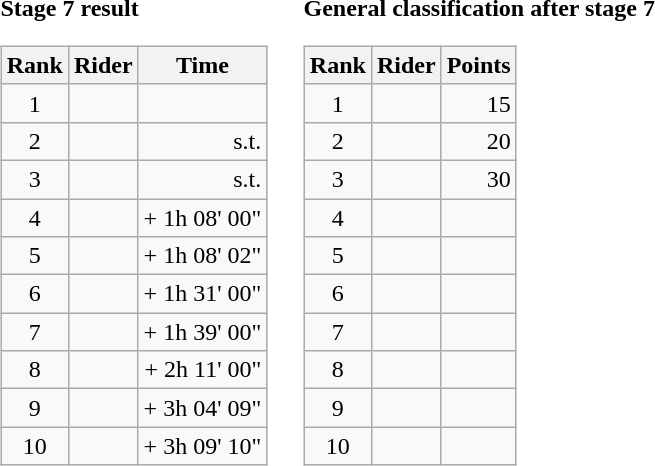<table>
<tr>
<td><strong>Stage 7 result</strong><br><table class="wikitable">
<tr>
<th scope="col">Rank</th>
<th scope="col">Rider</th>
<th scope="col">Time</th>
</tr>
<tr>
<td style="text-align:center;">1</td>
<td></td>
<td style="text-align:right;"></td>
</tr>
<tr>
<td style="text-align:center;">2</td>
<td></td>
<td style="text-align:right;">s.t.</td>
</tr>
<tr>
<td style="text-align:center;">3</td>
<td></td>
<td style="text-align:right;">s.t.</td>
</tr>
<tr>
<td style="text-align:center;">4</td>
<td></td>
<td style="text-align:right;">+ 1h 08' 00"</td>
</tr>
<tr>
<td style="text-align:center;">5</td>
<td></td>
<td style="text-align:right;">+ 1h 08' 02"</td>
</tr>
<tr>
<td style="text-align:center;">6</td>
<td></td>
<td style="text-align:right;">+ 1h 31' 00"</td>
</tr>
<tr>
<td style="text-align:center;">7</td>
<td></td>
<td style="text-align:right;">+ 1h 39' 00"</td>
</tr>
<tr>
<td style="text-align:center;">8</td>
<td></td>
<td style="text-align:right;">+ 2h 11' 00"</td>
</tr>
<tr>
<td style="text-align:center;">9</td>
<td></td>
<td style="text-align:right;">+ 3h 04' 09"</td>
</tr>
<tr>
<td style="text-align:center;">10</td>
<td></td>
<td style="text-align:right;">+ 3h 09' 10"</td>
</tr>
</table>
</td>
<td></td>
<td><strong>General classification after stage 7</strong><br><table class="wikitable">
<tr>
<th scope="col">Rank</th>
<th scope="col">Rider</th>
<th scope="col">Points</th>
</tr>
<tr>
<td style="text-align:center;">1</td>
<td></td>
<td style="text-align:right;">15</td>
</tr>
<tr>
<td style="text-align:center;">2</td>
<td></td>
<td style="text-align:right;">20</td>
</tr>
<tr>
<td style="text-align:center;">3</td>
<td></td>
<td style="text-align:right;">30</td>
</tr>
<tr>
<td style="text-align:center;">4</td>
<td></td>
<td></td>
</tr>
<tr>
<td style="text-align:center;">5</td>
<td></td>
<td></td>
</tr>
<tr>
<td style="text-align:center;">6</td>
<td></td>
<td></td>
</tr>
<tr>
<td style="text-align:center;">7</td>
<td></td>
<td></td>
</tr>
<tr>
<td style="text-align:center;">8</td>
<td></td>
<td></td>
</tr>
<tr>
<td style="text-align:center;">9</td>
<td></td>
<td></td>
</tr>
<tr>
<td style="text-align:center;">10</td>
<td></td>
<td></td>
</tr>
</table>
</td>
</tr>
</table>
